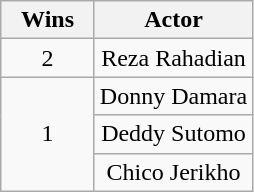<table class="wikitable" style="text-align:center;">
<tr>
<th scope="col" width="55">Wins</th>
<th scope="col" align="center">Actor</th>
</tr>
<tr>
<td>2</td>
<td>Reza Rahadian</td>
</tr>
<tr>
<td rowspan="3">1</td>
<td>Donny Damara</td>
</tr>
<tr>
<td>Deddy Sutomo</td>
</tr>
<tr>
<td>Chico Jerikho</td>
</tr>
</table>
